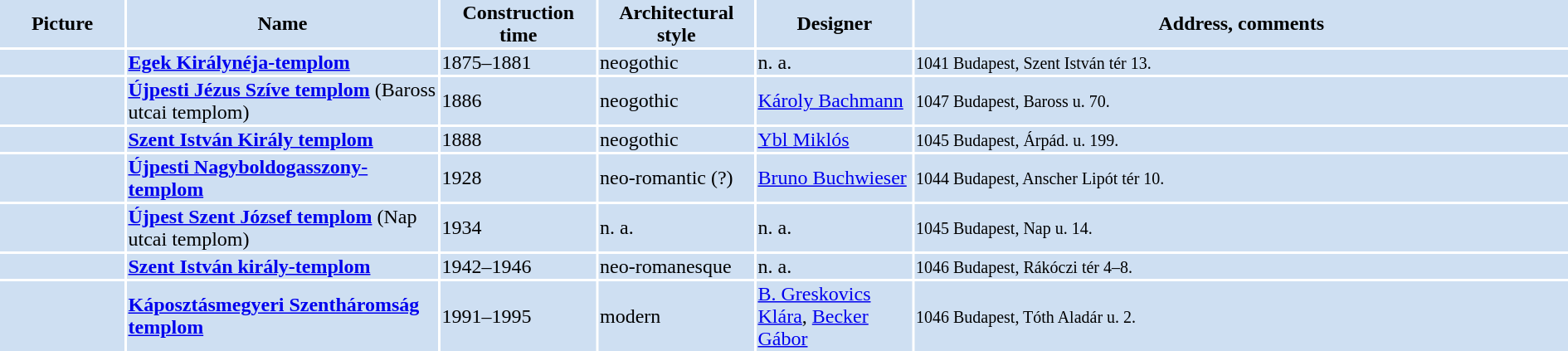<table width="100%">
<tr>
<th bgcolor="#CEDFF2" width="8%">Picture</th>
<th bgcolor="#CEDFF2" width="20%">Name</th>
<th bgcolor="#CEDFF2" width="10%">Construction time</th>
<th bgcolor="#CEDFF2" width="10%">Architectural style</th>
<th bgcolor="#CEDFF2" width="10%">Designer</th>
<th bgcolor="#CEDFF2" width="42%">Address, comments</th>
</tr>
<tr>
<td bgcolor="#CEDFF2"></td>
<td bgcolor="#CEDFF2"><strong><a href='#'>Egek Királynéja-templom</a></strong></td>
<td bgcolor="#CEDFF2">1875–1881</td>
<td bgcolor="#CEDFF2">neogothic</td>
<td bgcolor="#CEDFF2">n. a.</td>
<td bgcolor="#CEDFF2"><small>1041 Budapest, Szent István tér 13. </small></td>
</tr>
<tr>
<td bgcolor="#CEDFF2"></td>
<td bgcolor="#CEDFF2"><strong><a href='#'>Újpesti Jézus Szíve templom</a></strong> (Baross utcai templom)</td>
<td bgcolor="#CEDFF2">1886</td>
<td bgcolor="#CEDFF2">neogothic</td>
<td bgcolor="#CEDFF2"><a href='#'>Károly Bachmann</a></td>
<td bgcolor="#CEDFF2"><small>1047 Budapest, Baross u. 70. </small></td>
</tr>
<tr>
<td bgcolor="#CEDFF2"></td>
<td bgcolor="#CEDFF2"><strong><a href='#'>Szent István Király templom</a></strong></td>
<td bgcolor="#CEDFF2">1888</td>
<td bgcolor="#CEDFF2">neogothic</td>
<td bgcolor="#CEDFF2"><a href='#'>Ybl Miklós</a></td>
<td bgcolor="#CEDFF2"><small>1045 Budapest, Árpád. u. 199. </small></td>
</tr>
<tr>
<td bgcolor="#CEDFF2"></td>
<td bgcolor="#CEDFF2"><strong><a href='#'>Újpesti Nagyboldogasszony-templom</a></strong></td>
<td bgcolor="#CEDFF2">1928</td>
<td bgcolor="#CEDFF2">neo-romantic (?)</td>
<td bgcolor="#CEDFF2"><a href='#'>Bruno Buchwieser</a></td>
<td bgcolor="#CEDFF2"><small>1044 Budapest, Anscher Lipót tér 10. </small></td>
</tr>
<tr>
<td bgcolor="#CEDFF2"></td>
<td bgcolor="#CEDFF2"><strong><a href='#'>Újpest Szent József templom</a></strong> (Nap utcai templom)</td>
<td bgcolor="#CEDFF2">1934</td>
<td bgcolor="#CEDFF2">n. a.</td>
<td bgcolor="#CEDFF2">n. a.</td>
<td bgcolor="#CEDFF2"><small>1045 Budapest, Nap u. 14. </small></td>
</tr>
<tr>
<td bgcolor="#CEDFF2"></td>
<td bgcolor="#CEDFF2"><strong><a href='#'>Szent István király-templom</a></strong></td>
<td bgcolor="#CEDFF2">1942–1946</td>
<td bgcolor="#CEDFF2">neo-romanesque</td>
<td bgcolor="#CEDFF2">n. a.</td>
<td bgcolor="#CEDFF2"><small>1046 Budapest, Rákóczi tér 4–8. </small></td>
</tr>
<tr>
<td bgcolor="#CEDFF2"></td>
<td bgcolor="#CEDFF2"><strong><a href='#'>Káposztásmegyeri Szentháromság templom</a></strong></td>
<td bgcolor="#CEDFF2">1991–1995</td>
<td bgcolor="#CEDFF2">modern</td>
<td bgcolor="#CEDFF2"><a href='#'>B. Greskovics Klára</a>, <a href='#'>Becker Gábor</a></td>
<td bgcolor="#CEDFF2"><small>1046 Budapest, Tóth Aladár u. 2. </small></td>
</tr>
</table>
